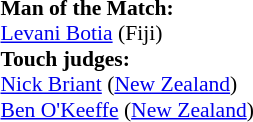<table style="width:100%; font-size:90%;">
<tr>
<td><br><strong>Man of the Match:</strong>
<br><a href='#'>Levani Botia</a> (Fiji)<br><strong>Touch judges:</strong>
<br><a href='#'>Nick Briant</a> (<a href='#'>New Zealand</a>)
<br><a href='#'>Ben O'Keeffe</a> (<a href='#'>New Zealand</a>)</td>
</tr>
</table>
